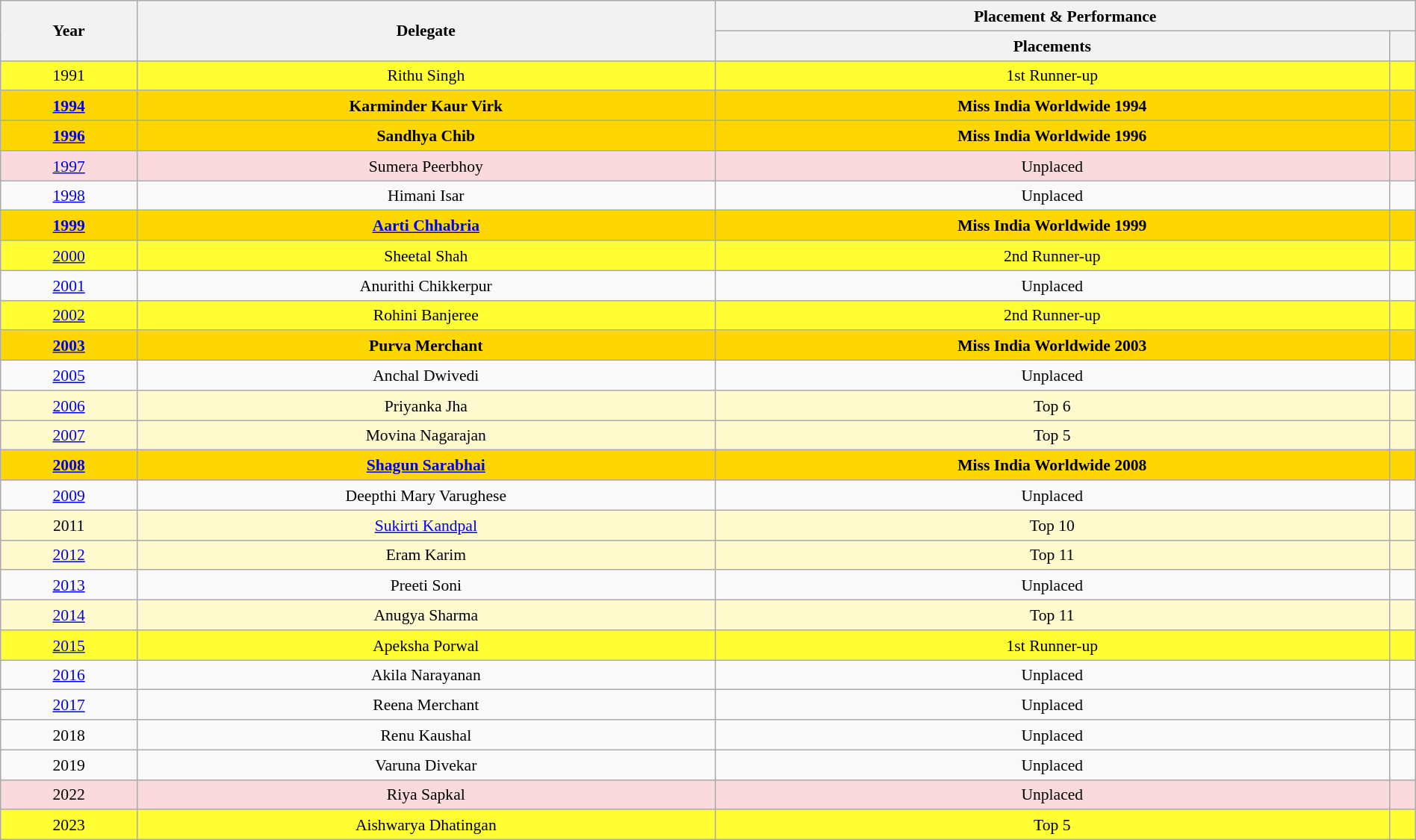<table class="wikitable" style="text-align:center; line-height:20px; font-size:90%; width:100%;">
<tr>
<th rowspan="2">Year</th>
<th rowspan="2">Delegate</th>
<th colspan="2">Placement & Performance</th>
</tr>
<tr>
<th>Placements</th>
<th></th>
</tr>
<tr style="background-color:#FFFF33;">
<td>1991</td>
<td>Rithu Singh</td>
<td>1st Runner-up</td>
<td></td>
</tr>
<tr style="background-color:gold;">
<td><strong><a href='#'>1994</a></strong></td>
<td><strong>Karminder Kaur Virk</strong></td>
<td><strong>Miss India Worldwide 1994</strong></td>
<td></td>
</tr>
<tr style="background-color:gold;">
<td><strong><a href='#'>1996</a></strong></td>
<td><strong>Sandhya Chib</strong></td>
<td><strong>Miss India Worldwide 1996</strong></td>
<td></td>
</tr>
<tr style="background:#FADADD;">
<td><a href='#'>1997</a></td>
<td>Sumera Peerbhoy</td>
<td>Unplaced</td>
<td style="background:;"></td>
</tr>
<tr>
<td><a href='#'>1998</a></td>
<td>Himani Isar</td>
<td>Unplaced</td>
<td></td>
</tr>
<tr style="background-color:gold;">
<td><strong><a href='#'>1999</a></strong></td>
<td><strong><a href='#'>Aarti Chhabria</a></strong></td>
<td><strong>Miss India Worldwide 1999</strong></td>
<td style="background:;"></td>
</tr>
<tr style="background-color:#FFFF33;">
<td><a href='#'>2000</a></td>
<td>Sheetal Shah</td>
<td>2nd Runner-up</td>
<td></td>
</tr>
<tr>
<td><a href='#'>2001</a></td>
<td>Anurithi Chikkerpur</td>
<td>Unplaced</td>
<td></td>
</tr>
<tr style="background-color:#FFFF33;">
<td><a href='#'>2002</a></td>
<td>Rohini Banjeree</td>
<td>2nd Runner-up</td>
<td style="background:;"></td>
</tr>
<tr style="background-color:gold;">
<td><strong><a href='#'>2003</a></strong></td>
<td><strong>Purva Merchant</strong></td>
<td><strong>Miss India Worldwide 2003</strong></td>
<td style="background:;"></td>
</tr>
<tr>
<td><a href='#'>2005</a></td>
<td>Anchal Dwivedi</td>
<td>Unplaced</td>
<td></td>
</tr>
<tr style="background:#FFFACD;">
<td><a href='#'>2006</a></td>
<td>Priyanka Jha</td>
<td>Top 6</td>
<td></td>
</tr>
<tr style="background:#FFFACD;">
<td><a href='#'>2007</a></td>
<td>Movina Nagarajan</td>
<td>Top 5</td>
<td></td>
</tr>
<tr style="background-color:gold;">
<td><strong><a href='#'>2008</a></strong></td>
<td><strong><a href='#'>Shagun Sarabhai</a></strong></td>
<td><strong>Miss India Worldwide 2008</strong></td>
<td></td>
</tr>
<tr>
<td><a href='#'>2009</a></td>
<td>Deepthi Mary Varughese</td>
<td>Unplaced</td>
<td></td>
</tr>
<tr style="background:#FFFACD;">
<td>2011</td>
<td><a href='#'>Sukirti Kandpal</a></td>
<td>Top 10</td>
<td style="background:;"></td>
</tr>
<tr style="background:#FFFACD;">
<td><a href='#'>2012</a></td>
<td>Eram Karim</td>
<td>Top 11</td>
<td style="background:;"></td>
</tr>
<tr>
<td><a href='#'>2013</a></td>
<td>Preeti Soni</td>
<td>Unplaced</td>
<td></td>
</tr>
<tr style="background:#FFFACD;">
<td><a href='#'>2014</a></td>
<td>Anugya Sharma</td>
<td>Top 11</td>
<td></td>
</tr>
<tr style="background-color:#FFFF33;">
<td><a href='#'>2015</a></td>
<td>Apeksha Porwal</td>
<td>1st Runner-up</td>
<td style="background:;"></td>
</tr>
<tr>
<td><a href='#'>2016</a></td>
<td>Akila Narayanan</td>
<td>Unplaced</td>
<td></td>
</tr>
<tr>
<td><a href='#'>2017</a></td>
<td>Reena Merchant</td>
<td>Unplaced</td>
<td></td>
</tr>
<tr>
<td>2018</td>
<td>Renu Kaushal</td>
<td>Unplaced</td>
<td></td>
</tr>
<tr>
<td>2019</td>
<td>Varuna Divekar</td>
<td>Unplaced</td>
<td></td>
</tr>
<tr style="background-color:#FADADD;">
<td>2022</td>
<td>Riya Sapkal</td>
<td>Unplaced</td>
<td style="background:;"></td>
</tr>
<tr style="background:#FFFF33;">
<td>2023</td>
<td>Aishwarya Dhatingan</td>
<td>Top 5</td>
<td></td>
</tr>
</table>
